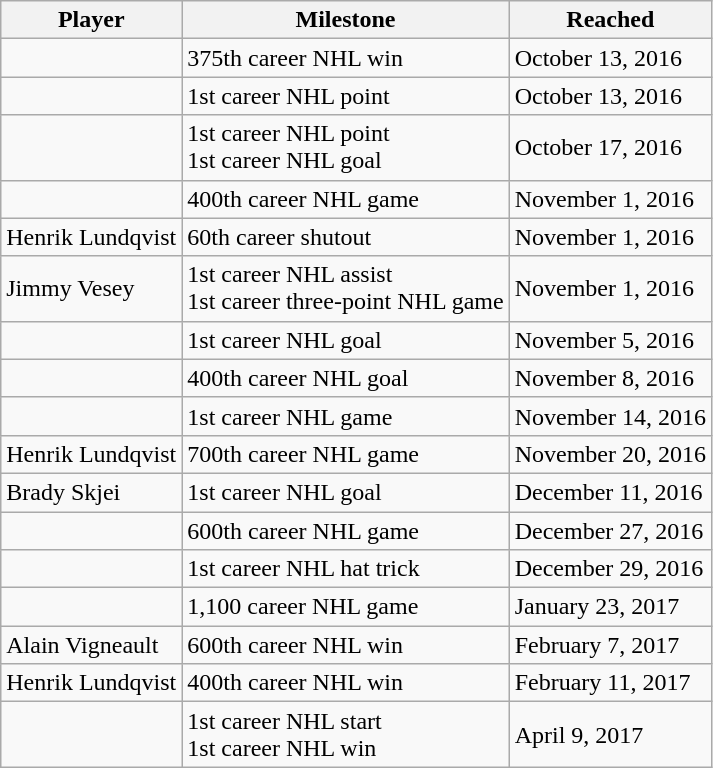<table class="wikitable sortable" style="width:auto%;">
<tr align=center>
<th>Player</th>
<th>Milestone</th>
<th>Reached</th>
</tr>
<tr>
<td></td>
<td>375th career NHL win</td>
<td>October 13, 2016</td>
</tr>
<tr>
<td></td>
<td>1st career NHL point</td>
<td>October 13, 2016</td>
</tr>
<tr>
<td></td>
<td>1st career NHL point<br>1st career NHL goal</td>
<td>October 17, 2016</td>
</tr>
<tr>
<td></td>
<td>400th career NHL game</td>
<td>November 1, 2016</td>
</tr>
<tr>
<td>Henrik Lundqvist</td>
<td>60th career shutout</td>
<td>November 1, 2016</td>
</tr>
<tr>
<td>Jimmy Vesey</td>
<td>1st career NHL assist<br>1st career three-point NHL game</td>
<td>November 1, 2016</td>
</tr>
<tr>
<td></td>
<td>1st career NHL goal</td>
<td>November 5, 2016</td>
</tr>
<tr>
<td></td>
<td>400th career NHL goal</td>
<td>November 8, 2016</td>
</tr>
<tr>
<td></td>
<td>1st career NHL game</td>
<td>November 14, 2016</td>
</tr>
<tr>
<td>Henrik Lundqvist</td>
<td>700th career NHL game</td>
<td>November 20, 2016</td>
</tr>
<tr>
<td>Brady Skjei</td>
<td>1st career NHL goal</td>
<td>December 11, 2016</td>
</tr>
<tr>
<td></td>
<td>600th career NHL game</td>
<td>December 27, 2016</td>
</tr>
<tr>
<td></td>
<td>1st career NHL hat trick</td>
<td>December 29, 2016</td>
</tr>
<tr>
<td></td>
<td>1,100 career NHL game</td>
<td>January 23, 2017</td>
</tr>
<tr>
<td>Alain Vigneault</td>
<td>600th career NHL win</td>
<td>February 7, 2017</td>
</tr>
<tr>
<td>Henrik Lundqvist</td>
<td>400th career NHL win</td>
<td>February 11, 2017</td>
</tr>
<tr>
<td></td>
<td>1st career NHL start<br> 1st career NHL win</td>
<td>April 9, 2017</td>
</tr>
</table>
